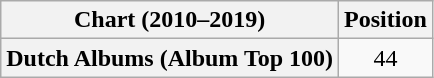<table class="wikitable plainrowheaders" style="text-align:center">
<tr>
<th scope="col">Chart (2010–2019)</th>
<th scope="col">Position</th>
</tr>
<tr>
<th scope="row">Dutch Albums (Album Top 100)</th>
<td>44</td>
</tr>
</table>
